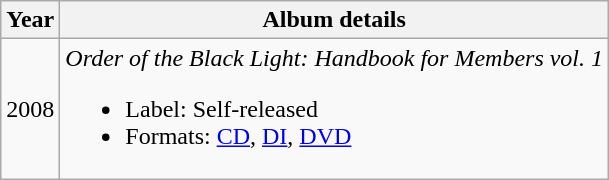<table class="wikitable">
<tr>
<th>Year</th>
<th>Album details</th>
</tr>
<tr>
<td align="center">2008</td>
<td><em>Order of the Black Light: Handbook for Members vol. 1</em><br><ul><li>Label: Self-released</li><li>Formats: <a href='#'>CD</a>, <a href='#'>DI</a>, <a href='#'>DVD</a></li></ul></td>
</tr>
</table>
